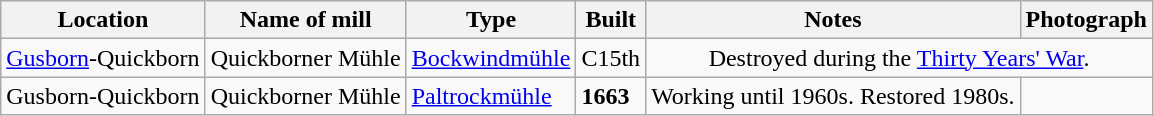<table class="wikitable sortable">
<tr>
<th>Location</th>
<th>Name of mill</th>
<th>Type</th>
<th>Built</th>
<th class="unsortable">Notes</th>
<th class="unsortable">Photograph</th>
</tr>
<tr>
<td><a href='#'>Gusborn</a>-Quickborn</td>
<td>Quickborner Mühle</td>
<td><a href='#'>Bockwindmühle</a></td>
<td>C15th</td>
<td colspan="2" style="text-align:center;">Destroyed during the <a href='#'>Thirty Years' War</a>.</td>
</tr>
<tr>
<td>Gusborn-Quickborn</td>
<td>Quickborner Mühle</td>
<td><a href='#'>Paltrockmühle</a></td>
<td><strong>1663</strong></td>
<td>Working until 1960s. Restored 1980s.</td>
<td></td>
</tr>
</table>
